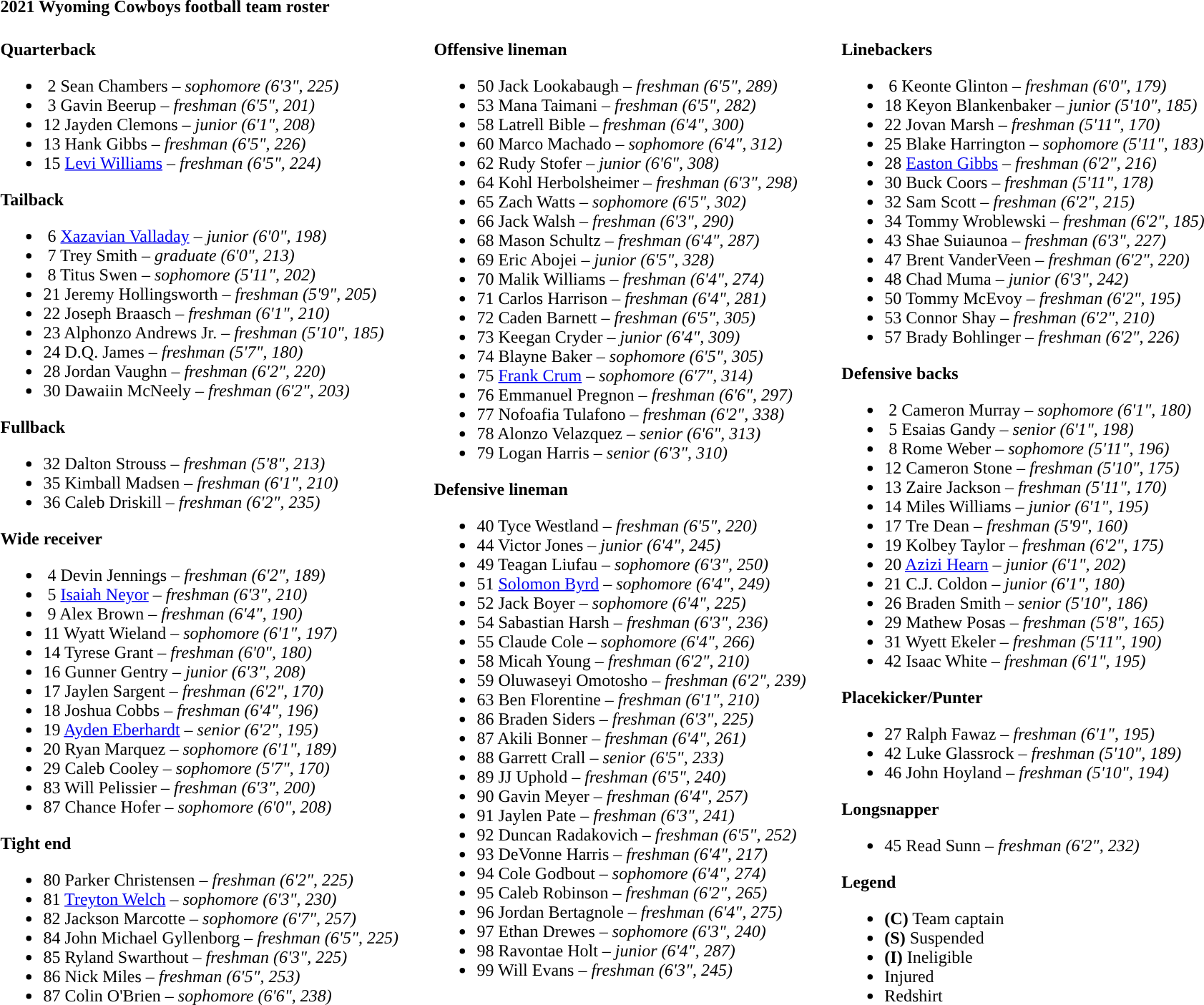<table class="toccolours" style="text-align: left;">
<tr>
<td colspan=11><strong>2021 Wyoming Cowboys football team roster</strong></td>
</tr>
<tr>
<td valign="top"><br><strong>Quarterback</strong><ul><li> 2 Sean Chambers – <em> sophomore (6'3", 225)</em></li><li> 3 Gavin Beerup – <em> freshman (6'5", 201)</em></li><li>12 Jayden Clemons – <em>junior (6'1", 208)</em></li><li>13 Hank Gibbs – <em> freshman (6'5", 226)</em></li><li>15 <a href='#'>Levi Williams</a> – <em> freshman (6'5", 224)</em></li></ul><strong>Tailback</strong><ul><li> 6 <a href='#'>Xazavian Valladay</a> – <em> junior (6'0", 198)</em></li><li> 7 Trey Smith – <em>graduate (6'0", 213)</em></li><li> 8 Titus Swen – <em>sophomore (5'11", 202)</em></li><li>21 Jeremy Hollingsworth – <em> freshman (5'9", 205)</em></li><li>22 Joseph Braasch – <em>freshman (6'1", 210)</em></li><li>23 Alphonzo Andrews Jr. – <em> freshman (5'10", 185)</em></li><li>24 D.Q. James – <em>freshman (5'7", 180)</em></li><li>28 Jordan Vaughn – <em>freshman (6'2", 220)</em></li><li>30 Dawaiin McNeely – <em> freshman (6'2", 203)</em></li></ul><strong>Fullback</strong><ul><li>32 Dalton Strouss – <em> freshman (5'8", 213)</em></li><li>35 Kimball Madsen – <em>freshman (6'1", 210)</em></li><li>36 Caleb Driskill – <em>freshman (6'2", 235)</em></li></ul><strong>Wide receiver</strong><ul><li> 4 Devin Jennings – <em> freshman (6'2", 189)</em></li><li> 5 <a href='#'>Isaiah Neyor</a> – <em> freshman (6'3", 210)</em></li><li> 9 Alex Brown – <em> freshman (6'4", 190)</em></li><li>11 Wyatt Wieland – <em> sophomore (6'1", 197)</em></li><li>14 Tyrese Grant – <em>freshman (6'0", 180)</em></li><li>16 Gunner Gentry – <em>junior (6'3", 208)</em></li><li>17 Jaylen Sargent – <em>freshman (6'2", 170)</em></li><li>18 Joshua Cobbs – <em>freshman (6'4", 196)</em></li><li>19 <a href='#'>Ayden Eberhardt</a> – <em> senior (6'2", 195)</em></li><li>20 Ryan Marquez – <em> sophomore (6'1", 189)</em></li><li>29 Caleb Cooley – <em>sophomore (5'7", 170)</em></li><li>83 Will Pelissier – <em> freshman (6'3", 200)</em></li><li>87 Chance Hofer – <em> sophomore (6'0", 208)</em></li></ul><strong>Tight end</strong><ul><li>80 Parker Christensen – <em> freshman (6'2", 225)</em></li><li>81 <a href='#'>Treyton Welch</a> – <em>sophomore (6'3", 230)</em></li><li>82 Jackson Marcotte – <em> sophomore (6'7", 257)</em></li><li>84 John Michael Gyllenborg – <em>freshman (6'5", 225)</em></li><li>85 Ryland Swarthout – <em>freshman (6'3", 225)</em></li><li>86 Nick Miles – <em>freshman (6'5", 253)</em></li><li>87 Colin O'Brien – <em>sophomore (6'6", 238)</em></li></ul></td>
<td width="25"> </td>
<td valign="top"><br><strong>Offensive lineman</strong><ul><li>50 Jack Lookabaugh – <em> freshman (6'5", 289)</em></li><li>53 Mana Taimani – <em>freshman (6'5", 282)</em></li><li>58 Latrell Bible – <em> freshman (6'4", 300)</em></li><li>60 Marco Machado – <em> sophomore (6'4", 312)</em></li><li>62 Rudy Stofer – <em> junior (6'6", 308)</em></li><li>64 Kohl Herbolsheimer – <em>freshman (6'3", 298)</em></li><li>65 Zach Watts – <em> sophomore (6'5", 302)</em></li><li>66 Jack Walsh – <em>freshman (6'3", 290)</em></li><li>68 Mason Schultz – <em> freshman (6'4", 287)</em></li><li>69 Eric Abojei – <em> junior (6'5", 328)</em></li><li>70 Malik Williams – <em>freshman (6'4", 274)</em></li><li>71 Carlos Harrison – <em> freshman (6'4", 281)</em></li><li>72 Caden Barnett – <em>freshman (6'5", 305)</em></li><li>73 Keegan Cryder – <em> junior (6'4", 309)</em></li><li>74 Blayne Baker – <em> sophomore (6'5", 305)</em></li><li>75 <a href='#'>Frank Crum</a> – <em> sophomore (6'7", 314)</em></li><li>76 Emmanuel Pregnon – <em>freshman (6'6", 297)</em></li><li>77 Nofoafia Tulafono – <em>freshman (6'2", 338)</em></li><li>78 Alonzo Velazquez – <em>senior (6'6", 313)</em></li><li>79 Logan Harris – <em>senior (6'3", 310)</em></li></ul><strong>Defensive lineman</strong><ul><li>40 Tyce Westland – <em>freshman (6'5", 220)</em></li><li>44 Victor Jones – <em> junior (6'4", 245)</em></li><li>49 Teagan Liufau – <em> sophomore (6'3", 250)</em></li><li>51 <a href='#'>Solomon Byrd</a> – <em> sophomore (6'4", 249)</em></li><li>52 Jack Boyer – <em> sophomore (6'4", 225)</em></li><li>54 Sabastian Harsh – <em> freshman (6'3", 236)</em></li><li>55 Claude Cole – <em> sophomore (6'4", 266)</em></li><li>58 Micah Young – <em>freshman (6'2", 210)</em></li><li>59 Oluwaseyi Omotosho – <em>freshman (6'2", 239)</em></li><li>63 Ben Florentine – <em>freshman (6'1", 210)</em></li><li>86 Braden Siders – <em>freshman (6'3", 225)</em></li><li>87 Akili Bonner – <em> freshman (6'4", 261)</em></li><li>88 Garrett Crall – <em>senior (6'5", 233)</em></li><li>89 JJ Uphold – <em>freshman (6'5", 240)</em></li><li>90 Gavin Meyer – <em>freshman (6'4", 257)</em></li><li>91 Jaylen Pate – <em> freshman (6'3", 241)</em></li><li>92 Duncan Radakovich – <em> freshman (6'5", 252)</em></li><li>93 DeVonne Harris – <em> freshman (6'4", 217)</em></li><li>94 Cole Godbout – <em> sophomore (6'4", 274)</em></li><li>95 Caleb Robinson – <em>freshman (6'2", 265)</em></li><li>96 Jordan Bertagnole – <em> freshman (6'4", 275)</em></li><li>97 Ethan Drewes – <em>sophomore (6'3", 240)</em></li><li>98 Ravontae Holt – <em> junior (6'4", 287)</em></li><li>99 Will Evans – <em>freshman (6'3", 245)</em></li></ul></td>
<td width="25"> </td>
<td valign="top"><br><strong>Linebackers</strong><ul><li> 6 Keonte Glinton – <em> freshman (6'0", 179)</em></li><li>18 Keyon Blankenbaker – <em> junior (5'10", 185)</em></li><li>22 Jovan Marsh – <em>freshman (5'11", 170)</em></li><li>25 Blake Harrington – <em> sophomore (5'11", 183)</em></li><li>28 <a href='#'>Easton Gibbs</a> – <em> freshman (6'2", 216)</em></li><li>30 Buck Coors – <em> freshman (5'11", 178)</em></li><li>32 Sam Scott – <em>freshman (6'2", 215)</em></li><li>34 Tommy Wroblewski – <em>freshman (6'2", 185)</em></li><li>43 Shae Suiaunoa – <em> freshman (6'3", 227)</em></li><li>47 Brent VanderVeen – <em>freshman (6'2", 220)</em></li><li>48 Chad Muma – <em>junior (6'3", 242)</em></li><li>50 Tommy McEvoy – <em>freshman (6'2", 195)</em></li><li>53 Connor Shay – <em>freshman (6'2", 210)</em></li><li>57 Brady Bohlinger – <em> freshman (6'2", 226)</em></li></ul><strong>Defensive backs</strong><ul><li> 2 Cameron Murray – <em> sophomore (6'1", 180)</em></li><li> 5 Esaias Gandy – <em>senior (6'1", 198)</em></li><li> 8 Rome Weber – <em> sophomore (5'11", 196)</em></li><li>12 Cameron Stone – <em>freshman (5'10", 175)</em></li><li>13 Zaire Jackson – <em>freshman (5'11", 170)</em></li><li>14 Miles Williams – <em>junior (6'1", 195)</em></li><li>17 Tre Dean – <em>freshman (5'9", 160)</em></li><li>19 Kolbey Taylor – <em>freshman (6'2", 175)</em></li><li>20 <a href='#'>Azizi Hearn</a> – <em>junior (6'1", 202)</em></li><li>21 C.J. Coldon – <em> junior (6'1", 180)</em></li><li>26 Braden Smith – <em> senior (5'10", 186)</em></li><li>29 Mathew Posas – <em> freshman (5'8", 165)</em></li><li>31 Wyett Ekeler – <em>freshman (5'11", 190)</em></li><li>42 Isaac White – <em>freshman (6'1", 195)</em></li></ul><strong>Placekicker/Punter</strong><ul><li>27 Ralph Fawaz – <em> freshman (6'1", 195)</em></li><li>42 Luke Glassrock – <em> freshman (5'10", 189)</em></li><li>46 John Hoyland – <em>freshman (5'10", 194)</em></li></ul><strong>Longsnapper</strong><ul><li>45 Read Sunn – <em> freshman (6'2", 232)</em></li></ul><strong>Legend</strong><ul><li><strong>(C)</strong> Team captain</li><li><strong>(S)</strong> Suspended</li><li><strong>(I)</strong> Ineligible</li><li> Injured</li><li> Redshirt</li></ul></td>
</tr>
</table>
